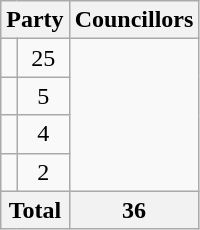<table class="wikitable">
<tr>
<th colspan=2>Party</th>
<th>Councillors</th>
</tr>
<tr>
<td></td>
<td align=center>25</td>
</tr>
<tr>
<td></td>
<td align=center>5</td>
</tr>
<tr>
<td></td>
<td align=center>4</td>
</tr>
<tr>
<td></td>
<td align=center>2</td>
</tr>
<tr>
<th colspan=2>Total</th>
<th align=center>36</th>
</tr>
</table>
